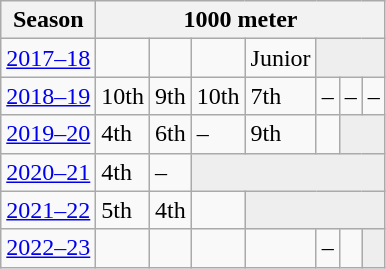<table class="wikitable" style="display: inline-table">
<tr>
<th>Season</th>
<th colspan="7">1000 meter</th>
</tr>
<tr>
<td><a href='#'>2017–18</a></td>
<td></td>
<td></td>
<td></td>
<td>Junior</td>
<td colspan="3" bgcolor=#EEEEEE></td>
</tr>
<tr>
<td><a href='#'>2018–19</a></td>
<td>10th</td>
<td>9th</td>
<td>10th</td>
<td>7th</td>
<td>–</td>
<td>–</td>
<td>–</td>
</tr>
<tr>
<td><a href='#'>2019–20</a></td>
<td>4th</td>
<td>6th</td>
<td>–</td>
<td>9th</td>
<td></td>
<td colspan="2" bgcolor=#EEEEEE></td>
</tr>
<tr>
<td><a href='#'>2020–21</a></td>
<td>4th</td>
<td>–</td>
<td colspan="5" bgcolor=#EEEEEE></td>
</tr>
<tr>
<td><a href='#'>2021–22</a></td>
<td>5th</td>
<td>4th</td>
<td></td>
<td colspan="4" bgcolor=#EEEEEE></td>
</tr>
<tr>
<td><a href='#'>2022–23</a></td>
<td></td>
<td></td>
<td></td>
<td></td>
<td>–</td>
<td></td>
<td colspan="2" bgcolor=#EEEEEE></td>
</tr>
</table>
